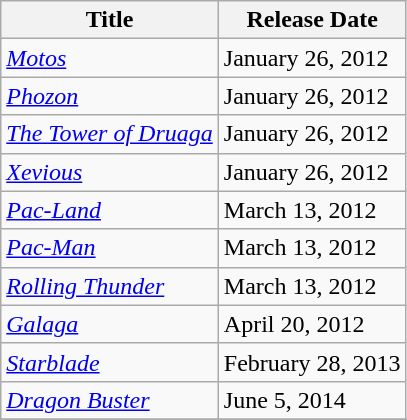<table class="wikitable sortable">
<tr>
<th>Title</th>
<th>Release Date</th>
</tr>
<tr>
<td><em><a href='#'>Motos</a></em></td>
<td>January 26, 2012</td>
</tr>
<tr>
<td><em><a href='#'>Phozon</a></em></td>
<td>January 26, 2012</td>
</tr>
<tr>
<td><em><a href='#'>The Tower of Druaga</a></em></td>
<td>January 26, 2012</td>
</tr>
<tr>
<td><em><a href='#'>Xevious</a></em></td>
<td>January 26, 2012</td>
</tr>
<tr>
<td><em><a href='#'>Pac-Land</a></em></td>
<td>March 13, 2012</td>
</tr>
<tr>
<td><em><a href='#'>Pac-Man</a></em></td>
<td>March 13, 2012</td>
</tr>
<tr>
<td><em><a href='#'>Rolling Thunder</a></em></td>
<td>March 13, 2012</td>
</tr>
<tr>
<td><em><a href='#'>Galaga</a></em></td>
<td>April 20, 2012</td>
</tr>
<tr>
<td><em><a href='#'>Starblade</a></em></td>
<td>February 28, 2013</td>
</tr>
<tr>
<td><em><a href='#'>Dragon Buster</a></em></td>
<td>June 5, 2014</td>
</tr>
<tr>
</tr>
</table>
